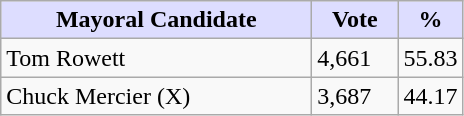<table class="wikitable">
<tr>
<th style="background:#ddf; width:200px;">Mayoral Candidate </th>
<th style="background:#ddf; width:50px;">Vote</th>
<th style="background:#ddf; width:30px;">%</th>
</tr>
<tr>
<td>Tom Rowett</td>
<td>4,661</td>
<td>55.83</td>
</tr>
<tr>
<td>Chuck Mercier (X)</td>
<td>3,687</td>
<td>44.17</td>
</tr>
</table>
